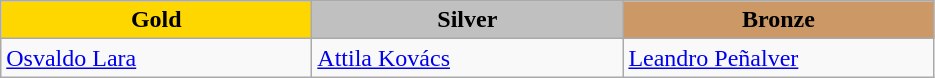<table class="wikitable" style="text-align:left">
<tr align="center">
<td width=200 bgcolor=gold><strong>Gold</strong></td>
<td width=200 bgcolor=silver><strong>Silver</strong></td>
<td width=200 bgcolor=CC9966><strong>Bronze</strong></td>
</tr>
<tr>
<td><a href='#'>Osvaldo Lara</a><br><em></em></td>
<td><a href='#'>Attila Kovács</a><br><em></em></td>
<td><a href='#'>Leandro Peñalver</a><br><em></em></td>
</tr>
</table>
